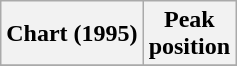<table class="wikitable sortable">
<tr>
<th align="left">Chart (1995)</th>
<th align="center">Peak<br>position</th>
</tr>
<tr>
</tr>
</table>
